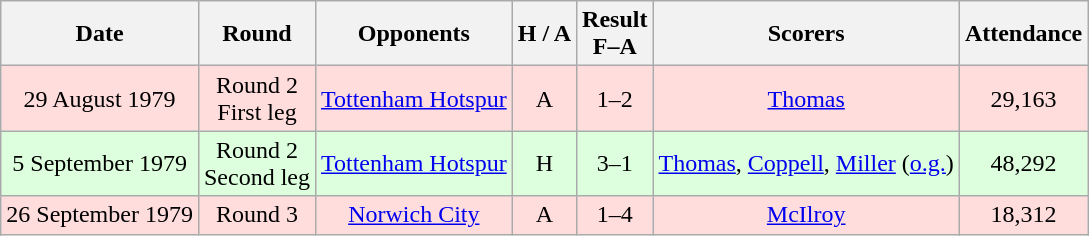<table class="wikitable" style="text-align:center">
<tr>
<th>Date</th>
<th>Round</th>
<th>Opponents</th>
<th>H / A</th>
<th>Result<br>F–A</th>
<th>Scorers</th>
<th>Attendance</th>
</tr>
<tr bgcolor="#ffdddd">
<td>29 August 1979</td>
<td>Round 2<br>First leg</td>
<td><a href='#'>Tottenham Hotspur</a></td>
<td>A</td>
<td>1–2</td>
<td><a href='#'>Thomas</a></td>
<td>29,163</td>
</tr>
<tr bgcolor="#ddffdd">
<td>5 September 1979</td>
<td>Round 2<br>Second leg</td>
<td><a href='#'>Tottenham Hotspur</a></td>
<td>H</td>
<td>3–1</td>
<td><a href='#'>Thomas</a>, <a href='#'>Coppell</a>, <a href='#'>Miller</a> (<a href='#'>o.g.</a>)</td>
<td>48,292</td>
</tr>
<tr bgcolor="#ffdddd">
<td>26 September 1979</td>
<td>Round 3</td>
<td><a href='#'>Norwich City</a></td>
<td>A</td>
<td>1–4</td>
<td><a href='#'>McIlroy</a></td>
<td>18,312</td>
</tr>
</table>
